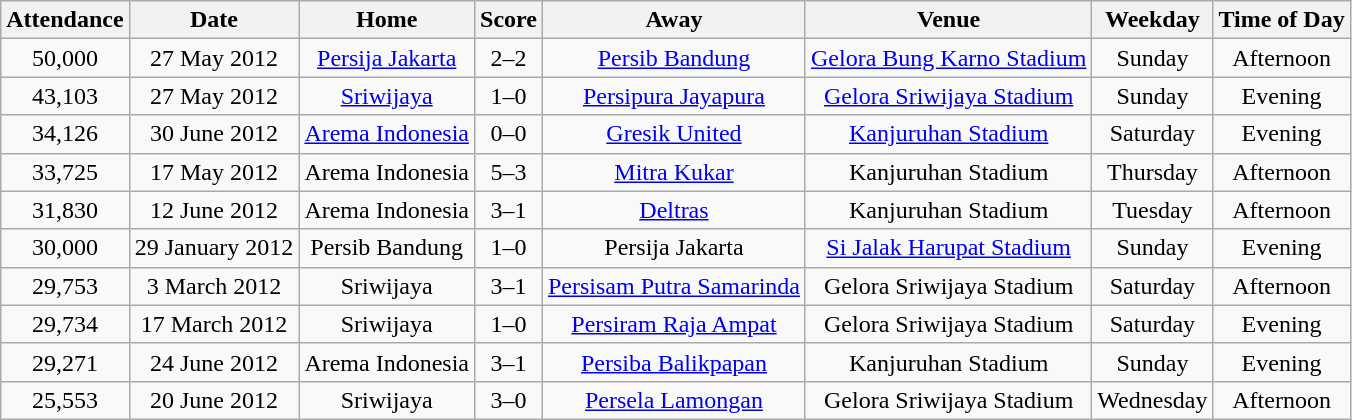<table class="wikitable sortable" style="text-align:center;">
<tr>
<th>Attendance</th>
<th>Date</th>
<th>Home</th>
<th>Score</th>
<th>Away</th>
<th>Venue</th>
<th>Weekday</th>
<th>Time of Day</th>
</tr>
<tr>
<td>50,000</td>
<td>27 May 2012</td>
<td><a href='#'>Persija Jakarta</a></td>
<td>2–2</td>
<td><a href='#'>Persib Bandung</a></td>
<td><a href='#'>Gelora Bung Karno Stadium</a></td>
<td>Sunday</td>
<td>Afternoon</td>
</tr>
<tr>
<td>43,103</td>
<td>27 May 2012</td>
<td><a href='#'>Sriwijaya</a></td>
<td>1–0</td>
<td><a href='#'>Persipura Jayapura</a></td>
<td><a href='#'>Gelora Sriwijaya Stadium</a></td>
<td>Sunday</td>
<td>Evening</td>
</tr>
<tr>
<td>34,126</td>
<td>30 June 2012</td>
<td><a href='#'>Arema Indonesia</a></td>
<td>0–0</td>
<td><a href='#'>Gresik United</a></td>
<td><a href='#'>Kanjuruhan Stadium</a></td>
<td>Saturday</td>
<td>Evening</td>
</tr>
<tr>
<td>33,725</td>
<td>17 May 2012</td>
<td>Arema Indonesia</td>
<td>5–3</td>
<td><a href='#'>Mitra Kukar</a></td>
<td>Kanjuruhan Stadium</td>
<td>Thursday</td>
<td>Afternoon</td>
</tr>
<tr>
<td>31,830</td>
<td>12 June 2012</td>
<td>Arema Indonesia</td>
<td>3–1</td>
<td><a href='#'>Deltras</a></td>
<td>Kanjuruhan Stadium</td>
<td>Tuesday</td>
<td>Afternoon</td>
</tr>
<tr>
<td>30,000</td>
<td>29 January 2012</td>
<td>Persib Bandung</td>
<td>1–0</td>
<td>Persija Jakarta</td>
<td><a href='#'>Si Jalak Harupat Stadium</a></td>
<td>Sunday</td>
<td>Evening</td>
</tr>
<tr>
<td>29,753</td>
<td>3 March 2012</td>
<td>Sriwijaya</td>
<td>3–1</td>
<td><a href='#'>Persisam Putra Samarinda</a></td>
<td>Gelora Sriwijaya Stadium</td>
<td>Saturday</td>
<td>Afternoon</td>
</tr>
<tr>
<td>29,734</td>
<td>17 March 2012</td>
<td>Sriwijaya</td>
<td>1–0</td>
<td><a href='#'>Persiram Raja Ampat</a></td>
<td>Gelora Sriwijaya Stadium</td>
<td>Saturday</td>
<td>Evening</td>
</tr>
<tr>
<td>29,271</td>
<td>24 June 2012</td>
<td>Arema Indonesia</td>
<td>3–1</td>
<td><a href='#'>Persiba Balikpapan</a></td>
<td>Kanjuruhan Stadium</td>
<td>Sunday</td>
<td>Evening</td>
</tr>
<tr>
<td>25,553</td>
<td>20 June 2012</td>
<td>Sriwijaya</td>
<td>3–0</td>
<td><a href='#'>Persela Lamongan</a></td>
<td>Gelora Sriwijaya Stadium</td>
<td>Wednesday</td>
<td>Afternoon</td>
</tr>
</table>
